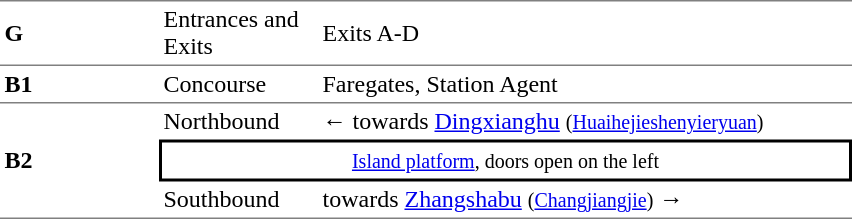<table cellspacing=0 cellpadding=3>
<tr>
<td style="border-top:solid 1px gray;border-bottom:solid 1px gray;" width=100><strong>G</strong></td>
<td style="border-top:solid 1px gray;border-bottom:solid 1px gray;" width=100>Entrances and Exits</td>
<td style="border-top:solid 1px gray;border-bottom:solid 1px gray;" width=350>Exits A-D</td>
</tr>
<tr>
<td style="border-bottom:solid 1px gray;"><strong>B1</strong></td>
<td style="border-bottom:solid 1px gray;">Concourse</td>
<td style="border-bottom:solid 1px gray;">Faregates, Station Agent</td>
</tr>
<tr>
<td style="border-bottom:solid 1px gray;" rowspan=3><strong>B2</strong></td>
<td>Northbound</td>
<td>←  towards <a href='#'>Dingxianghu</a> <small>(<a href='#'>Huaihejieshenyieryuan</a>)</small></td>
</tr>
<tr>
<td style="border-right:solid 2px black;border-left:solid 2px black;border-top:solid 2px black;border-bottom:solid 2px black;text-align:center;" colspan=2><small><a href='#'>Island platform</a>, doors open on the left</small></td>
</tr>
<tr>
<td style="border-bottom:solid 1px gray;">Southbound</td>
<td style="border-bottom:solid 1px gray;">  towards <a href='#'>Zhangshabu</a> <small>(<a href='#'>Changjiangjie</a>)</small> →</td>
</tr>
</table>
